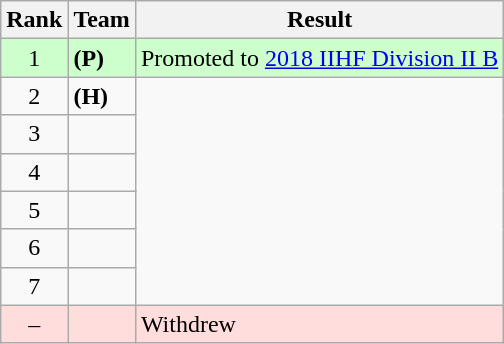<table class="wikitable">
<tr>
<th>Rank</th>
<th>Team</th>
<th>Result</th>
</tr>
<tr bgcolor=ccffcc>
<td align=center>1</td>
<td> <strong>(P)</strong></td>
<td>Promoted to <a href='#'>2018 IIHF Division II B</a></td>
</tr>
<tr>
<td align=center>2</td>
<td> <strong>(H)</strong></td>
</tr>
<tr>
<td align=center>3</td>
<td></td>
</tr>
<tr>
<td align=center>4</td>
<td></td>
</tr>
<tr>
<td align=center>5</td>
<td></td>
</tr>
<tr>
<td align=center>6</td>
<td></td>
</tr>
<tr>
<td align=center>7</td>
<td></td>
</tr>
<tr bgcolor=ffdddd>
<td align=center>–</td>
<td></td>
<td>Withdrew</td>
</tr>
</table>
